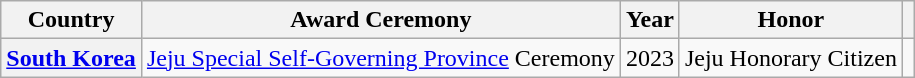<table class="wikitable plainrowheaders">
<tr>
<th scope="col">Country</th>
<th scope="col">Award Ceremony</th>
<th scope="col">Year</th>
<th scope="col">Honor</th>
<th class="unsortable" scope="col"></th>
</tr>
<tr>
<th scope="row"><a href='#'>South Korea</a></th>
<td><a href='#'>Jeju Special Self-Governing Province</a> Ceremony</td>
<td>2023</td>
<td>Jeju Honorary Citizen</td>
<td></td>
</tr>
</table>
